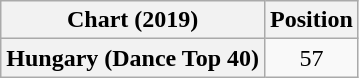<table class="wikitable plainrowheaders" style="text-align:center">
<tr>
<th scope="col">Chart (2019)</th>
<th scope="col">Position</th>
</tr>
<tr>
<th scope="row">Hungary (Dance Top 40)</th>
<td>57</td>
</tr>
</table>
